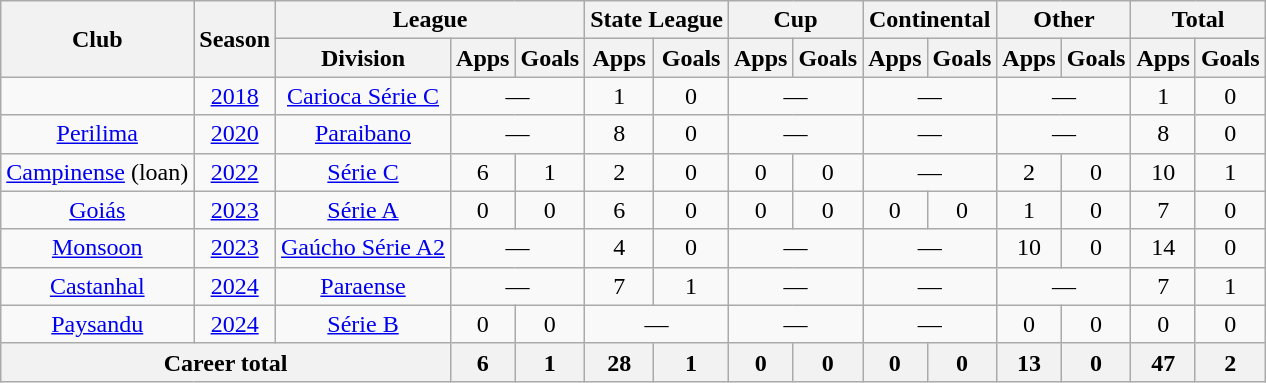<table class="wikitable" style="text-align: center;">
<tr>
<th rowspan="2">Club</th>
<th rowspan="2">Season</th>
<th colspan="3">League</th>
<th colspan="2">State League</th>
<th colspan="2">Cup</th>
<th colspan="2">Continental</th>
<th colspan="2">Other</th>
<th colspan="2">Total</th>
</tr>
<tr>
<th>Division</th>
<th>Apps</th>
<th>Goals</th>
<th>Apps</th>
<th>Goals</th>
<th>Apps</th>
<th>Goals</th>
<th>Apps</th>
<th>Goals</th>
<th>Apps</th>
<th>Goals</th>
<th>Apps</th>
<th>Goals</th>
</tr>
<tr>
<td valign="center"></td>
<td><a href='#'>2018</a></td>
<td><a href='#'>Carioca Série C</a></td>
<td colspan="2">—</td>
<td>1</td>
<td>0</td>
<td colspan="2">—</td>
<td colspan="2">—</td>
<td colspan="2">—</td>
<td>1</td>
<td>0</td>
</tr>
<tr>
<td valign="center"><a href='#'>Perilima</a></td>
<td><a href='#'>2020</a></td>
<td><a href='#'>Paraibano</a></td>
<td colspan="2">—</td>
<td>8</td>
<td>0</td>
<td colspan="2">—</td>
<td colspan="2">—</td>
<td colspan="2">—</td>
<td>8</td>
<td>0</td>
</tr>
<tr>
<td valign="center"><a href='#'>Campinense</a> (loan)</td>
<td><a href='#'>2022</a></td>
<td><a href='#'>Série C</a></td>
<td>6</td>
<td>1</td>
<td>2</td>
<td>0</td>
<td>0</td>
<td>0</td>
<td colspan="2">—</td>
<td>2</td>
<td>0</td>
<td>10</td>
<td>1</td>
</tr>
<tr>
<td valign="center"><a href='#'>Goiás</a></td>
<td><a href='#'>2023</a></td>
<td><a href='#'>Série A</a></td>
<td>0</td>
<td>0</td>
<td>6</td>
<td>0</td>
<td>0</td>
<td>0</td>
<td>0</td>
<td>0</td>
<td>1</td>
<td>0</td>
<td>7</td>
<td>0</td>
</tr>
<tr>
<td valign="center"><a href='#'>Monsoon</a></td>
<td><a href='#'>2023</a></td>
<td><a href='#'>Gaúcho Série A2</a></td>
<td colspan="2">—</td>
<td>4</td>
<td>0</td>
<td colspan="2">—</td>
<td colspan="2">—</td>
<td>10</td>
<td>0</td>
<td>14</td>
<td>0</td>
</tr>
<tr>
<td valign="center"><a href='#'>Castanhal</a></td>
<td><a href='#'>2024</a></td>
<td><a href='#'>Paraense</a></td>
<td colspan="2">—</td>
<td>7</td>
<td>1</td>
<td colspan="2">—</td>
<td colspan="2">—</td>
<td colspan="2">—</td>
<td>7</td>
<td>1</td>
</tr>
<tr>
<td><a href='#'>Paysandu</a></td>
<td><a href='#'>2024</a></td>
<td><a href='#'>Série B</a></td>
<td>0</td>
<td>0</td>
<td colspan="2">—</td>
<td colspan="2">—</td>
<td colspan="2">—</td>
<td>0</td>
<td>0</td>
<td>0</td>
<td>0</td>
</tr>
<tr>
<th colspan="3"><strong>Career total</strong></th>
<th>6</th>
<th>1</th>
<th>28</th>
<th>1</th>
<th>0</th>
<th>0</th>
<th>0</th>
<th>0</th>
<th>13</th>
<th>0</th>
<th>47</th>
<th>2</th>
</tr>
</table>
